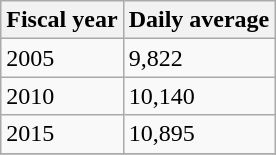<table class="wikitable">
<tr>
<th>Fiscal year</th>
<th>Daily average</th>
</tr>
<tr>
<td>2005</td>
<td>9,822</td>
</tr>
<tr>
<td>2010</td>
<td>10,140</td>
</tr>
<tr>
<td>2015</td>
<td>10,895</td>
</tr>
<tr>
</tr>
</table>
